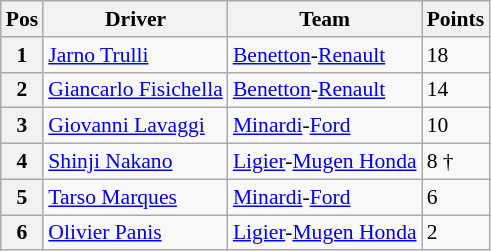<table class="wikitable" style="font-size:90%">
<tr>
<th>Pos</th>
<th>Driver</th>
<th>Team</th>
<th>Points</th>
</tr>
<tr>
<th>1</th>
<td> <a href='#'>Jarno Trulli</a></td>
<td><a href='#'>Benetton</a>-<a href='#'>Renault</a></td>
<td>18</td>
</tr>
<tr>
<th>2</th>
<td> <a href='#'>Giancarlo Fisichella</a></td>
<td><a href='#'>Benetton</a>-<a href='#'>Renault</a></td>
<td>14</td>
</tr>
<tr>
<th>3</th>
<td> <a href='#'>Giovanni Lavaggi</a></td>
<td><a href='#'>Minardi</a>-<a href='#'>Ford</a></td>
<td>10</td>
</tr>
<tr>
<th>4</th>
<td> <a href='#'>Shinji Nakano</a></td>
<td><a href='#'>Ligier</a>-<a href='#'>Mugen Honda</a></td>
<td>8 †</td>
</tr>
<tr>
<th>5</th>
<td> <a href='#'>Tarso Marques</a></td>
<td><a href='#'>Minardi</a>-<a href='#'>Ford</a></td>
<td>6</td>
</tr>
<tr>
<th>6</th>
<td> <a href='#'>Olivier Panis</a></td>
<td><a href='#'>Ligier</a>-<a href='#'>Mugen Honda</a></td>
<td>2</td>
</tr>
</table>
